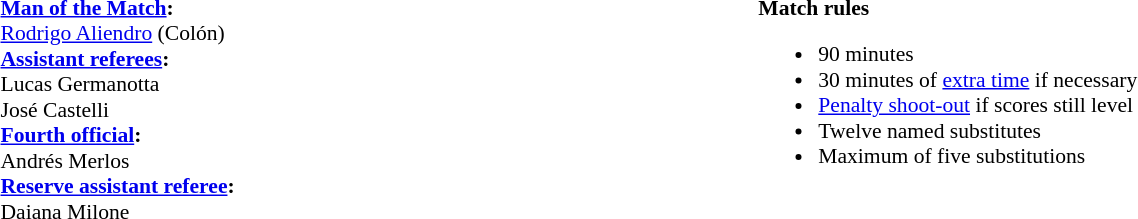<table width=100% style="font-size: 90%">
<tr>
<td><br><strong><a href='#'>Man of the Match</a>:</strong>
<br><a href='#'>Rodrigo Aliendro</a> (Colón)<br><strong><a href='#'>Assistant referees</a>:</strong>
<br>Lucas Germanotta
<br>José Castelli
<br><strong><a href='#'>Fourth official</a>:</strong>
<br>Andrés Merlos
<br><strong><a href='#'>Reserve assistant referee</a>:</strong>
<br>Daiana Milone</td>
<td style="width:60%; vertical-align:top"><br><strong>Match rules</strong><ul><li>90 minutes</li><li>30 minutes of <a href='#'>extra time</a> if necessary</li><li><a href='#'>Penalty shoot-out</a> if scores still level</li><li>Twelve named substitutes</li><li>Maximum of five substitutions</li></ul></td>
</tr>
</table>
